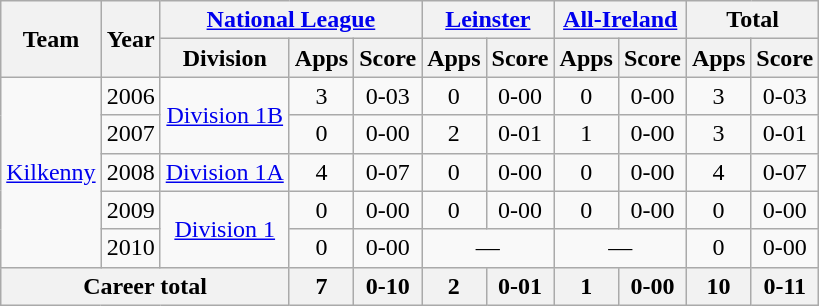<table class="wikitable" style="text-align:center">
<tr>
<th rowspan="2">Team</th>
<th rowspan="2">Year</th>
<th colspan="3"><a href='#'>National League</a></th>
<th colspan="2"><a href='#'>Leinster</a></th>
<th colspan="2"><a href='#'>All-Ireland</a></th>
<th colspan="2">Total</th>
</tr>
<tr>
<th>Division</th>
<th>Apps</th>
<th>Score</th>
<th>Apps</th>
<th>Score</th>
<th>Apps</th>
<th>Score</th>
<th>Apps</th>
<th>Score</th>
</tr>
<tr>
<td rowspan="5"><a href='#'>Kilkenny</a></td>
<td>2006</td>
<td rowspan="2"><a href='#'>Division 1B</a></td>
<td>3</td>
<td>0-03</td>
<td>0</td>
<td>0-00</td>
<td>0</td>
<td>0-00</td>
<td>3</td>
<td>0-03</td>
</tr>
<tr>
<td>2007</td>
<td>0</td>
<td>0-00</td>
<td>2</td>
<td>0-01</td>
<td>1</td>
<td>0-00</td>
<td>3</td>
<td>0-01</td>
</tr>
<tr>
<td>2008</td>
<td rowspan="1"><a href='#'>Division 1A</a></td>
<td>4</td>
<td>0-07</td>
<td>0</td>
<td>0-00</td>
<td>0</td>
<td>0-00</td>
<td>4</td>
<td>0-07</td>
</tr>
<tr>
<td>2009</td>
<td rowspan="2"><a href='#'>Division 1</a></td>
<td>0</td>
<td>0-00</td>
<td>0</td>
<td>0-00</td>
<td>0</td>
<td>0-00</td>
<td>0</td>
<td>0-00</td>
</tr>
<tr>
<td>2010</td>
<td>0</td>
<td>0-00</td>
<td colspan=2>—</td>
<td colspan=2>—</td>
<td>0</td>
<td>0-00</td>
</tr>
<tr>
<th colspan="3">Career total</th>
<th>7</th>
<th>0-10</th>
<th>2</th>
<th>0-01</th>
<th>1</th>
<th>0-00</th>
<th>10</th>
<th>0-11</th>
</tr>
</table>
